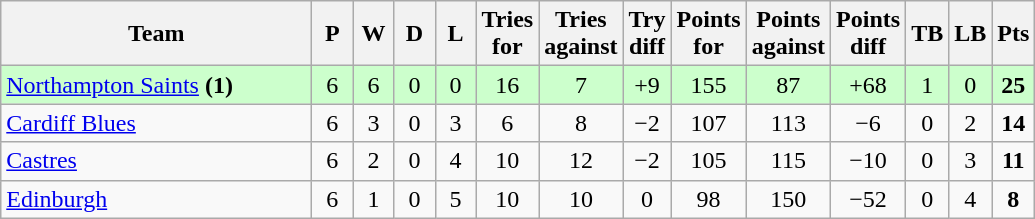<table class="wikitable" style="text-align: center;">
<tr>
<th width="200">Team</th>
<th width="20">P</th>
<th width="20">W</th>
<th width="20">D</th>
<th width="20">L</th>
<th width="20">Tries for</th>
<th width="20">Tries against</th>
<th width="20">Try diff</th>
<th width="20">Points for</th>
<th width="20">Points against</th>
<th width="25">Points diff</th>
<th width="20">TB</th>
<th width="20">LB</th>
<th width="20">Pts</th>
</tr>
<tr bgcolor=ccffcc>
<td align=left> <a href='#'>Northampton Saints</a> <strong>(1)</strong></td>
<td>6</td>
<td>6</td>
<td>0</td>
<td>0</td>
<td>16</td>
<td>7</td>
<td>+9</td>
<td>155</td>
<td>87</td>
<td>+68</td>
<td>1</td>
<td>0</td>
<td><strong>25</strong></td>
</tr>
<tr>
<td align=left> <a href='#'>Cardiff Blues</a></td>
<td>6</td>
<td>3</td>
<td>0</td>
<td>3</td>
<td>6</td>
<td>8</td>
<td>−2</td>
<td>107</td>
<td>113</td>
<td>−6</td>
<td>0</td>
<td>2</td>
<td><strong>14</strong></td>
</tr>
<tr>
<td align=left> <a href='#'>Castres</a></td>
<td>6</td>
<td>2</td>
<td>0</td>
<td>4</td>
<td>10</td>
<td>12</td>
<td>−2</td>
<td>105</td>
<td>115</td>
<td>−10</td>
<td>0</td>
<td>3</td>
<td><strong>11</strong></td>
</tr>
<tr>
<td align=left> <a href='#'>Edinburgh</a></td>
<td>6</td>
<td>1</td>
<td>0</td>
<td>5</td>
<td>10</td>
<td>10</td>
<td>0</td>
<td>98</td>
<td>150</td>
<td>−52</td>
<td>0</td>
<td>4</td>
<td><strong>8</strong></td>
</tr>
</table>
